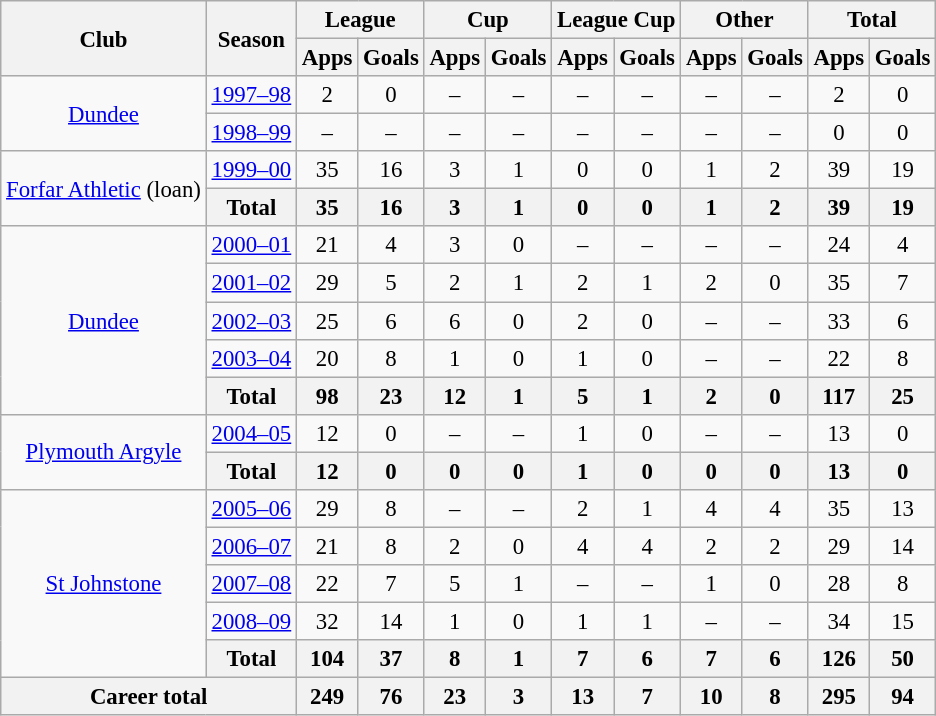<table class="wikitable" style="font-size:95%; text-align:center">
<tr>
<th rowspan="2">Club</th>
<th rowspan="2">Season</th>
<th colspan="2">League</th>
<th colspan="2">Cup</th>
<th colspan="2">League Cup</th>
<th colspan="2">Other</th>
<th colspan="2">Total</th>
</tr>
<tr>
<th>Apps</th>
<th>Goals</th>
<th>Apps</th>
<th>Goals</th>
<th>Apps</th>
<th>Goals</th>
<th>Apps</th>
<th>Goals</th>
<th>Apps</th>
<th>Goals</th>
</tr>
<tr>
<td rowspan="2"><a href='#'>Dundee</a></td>
<td style="text-align:left"><a href='#'>1997–98</a></td>
<td>2</td>
<td>0</td>
<td>–</td>
<td>–</td>
<td>–</td>
<td>–</td>
<td>–</td>
<td>–</td>
<td>2</td>
<td>0</td>
</tr>
<tr>
<td style="text-align:left"><a href='#'>1998–99</a></td>
<td>–</td>
<td>–</td>
<td>–</td>
<td>–</td>
<td>–</td>
<td>–</td>
<td>–</td>
<td>–</td>
<td>0</td>
<td>0</td>
</tr>
<tr>
<td rowspan="2"><a href='#'>Forfar Athletic</a> (loan)</td>
<td style="text-align:left"><a href='#'>1999–00</a></td>
<td>35</td>
<td>16</td>
<td>3</td>
<td>1</td>
<td>0</td>
<td>0</td>
<td>1</td>
<td>2</td>
<td>39</td>
<td>19</td>
</tr>
<tr>
<th>Total</th>
<th>35</th>
<th>16</th>
<th>3</th>
<th>1</th>
<th>0</th>
<th>0</th>
<th>1</th>
<th>2</th>
<th>39</th>
<th>19</th>
</tr>
<tr>
<td rowspan="5"><a href='#'>Dundee</a></td>
<td style="text-align:left"><a href='#'>2000–01</a></td>
<td>21</td>
<td>4</td>
<td>3</td>
<td>0</td>
<td>–</td>
<td>–</td>
<td>–</td>
<td>–</td>
<td>24</td>
<td>4</td>
</tr>
<tr>
<td style="text-align:left"><a href='#'>2001–02</a></td>
<td>29</td>
<td>5</td>
<td>2</td>
<td>1</td>
<td>2</td>
<td>1</td>
<td>2</td>
<td>0</td>
<td>35</td>
<td>7</td>
</tr>
<tr>
<td style="text-align:left"><a href='#'>2002–03</a></td>
<td>25</td>
<td>6</td>
<td>6</td>
<td>0</td>
<td>2</td>
<td>0</td>
<td>–</td>
<td>–</td>
<td>33</td>
<td>6</td>
</tr>
<tr>
<td><a href='#'>2003–04</a></td>
<td>20</td>
<td>8</td>
<td>1</td>
<td>0</td>
<td>1</td>
<td>0</td>
<td>–</td>
<td>–</td>
<td>22</td>
<td>8</td>
</tr>
<tr>
<th>Total</th>
<th>98</th>
<th>23</th>
<th>12</th>
<th>1</th>
<th>5</th>
<th>1</th>
<th>2</th>
<th>0</th>
<th>117</th>
<th>25</th>
</tr>
<tr>
<td rowspan="2"><a href='#'>Plymouth Argyle</a></td>
<td style="text-align:left"><a href='#'>2004–05</a></td>
<td>12</td>
<td>0</td>
<td>–</td>
<td>–</td>
<td>1</td>
<td>0</td>
<td>–</td>
<td>–</td>
<td>13</td>
<td>0</td>
</tr>
<tr>
<th>Total</th>
<th>12</th>
<th>0</th>
<th>0</th>
<th>0</th>
<th>1</th>
<th>0</th>
<th>0</th>
<th>0</th>
<th>13</th>
<th>0</th>
</tr>
<tr>
<td rowspan="5"><a href='#'>St Johnstone</a></td>
<td style="text-align:left"><a href='#'>2005–06</a></td>
<td>29</td>
<td>8</td>
<td>–</td>
<td>–</td>
<td>2</td>
<td>1</td>
<td>4</td>
<td>4</td>
<td>35</td>
<td>13</td>
</tr>
<tr>
<td><a href='#'>2006–07</a></td>
<td>21</td>
<td>8</td>
<td>2</td>
<td>0</td>
<td>4</td>
<td>4</td>
<td>2</td>
<td>2</td>
<td>29</td>
<td>14</td>
</tr>
<tr>
<td style="text-align:left"><a href='#'>2007–08</a></td>
<td>22</td>
<td>7</td>
<td>5</td>
<td>1</td>
<td>–</td>
<td>–</td>
<td>1</td>
<td>0</td>
<td>28</td>
<td>8</td>
</tr>
<tr>
<td style="text-align:left"><a href='#'>2008–09</a></td>
<td>32</td>
<td>14</td>
<td>1</td>
<td>0</td>
<td>1</td>
<td>1</td>
<td>–</td>
<td>–</td>
<td>34</td>
<td>15</td>
</tr>
<tr>
<th>Total</th>
<th>104</th>
<th>37</th>
<th>8</th>
<th>1</th>
<th>7</th>
<th>6</th>
<th>7</th>
<th>6</th>
<th>126</th>
<th>50</th>
</tr>
<tr>
<th colspan="2">Career total</th>
<th>249</th>
<th>76</th>
<th>23</th>
<th>3</th>
<th>13</th>
<th>7</th>
<th>10</th>
<th>8</th>
<th>295</th>
<th>94</th>
</tr>
</table>
